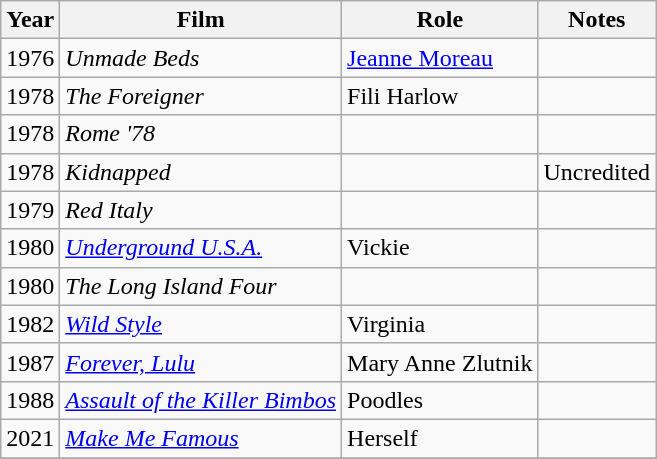<table class="wikitable sortable">
<tr>
<th>Year</th>
<th>Film</th>
<th>Role</th>
<th class="unsortable">Notes</th>
</tr>
<tr>
<td>1976</td>
<td><em>Unmade Beds</em></td>
<td><a href='#'>Jeanne Moreau</a></td>
<td></td>
</tr>
<tr>
<td>1978</td>
<td><em>The Foreigner</em></td>
<td>Fili Harlow</td>
<td></td>
</tr>
<tr>
<td>1978</td>
<td><em>Rome '78</em></td>
<td></td>
<td></td>
</tr>
<tr>
<td>1978</td>
<td><em>Kidnapped</em></td>
<td></td>
<td>Uncredited</td>
</tr>
<tr>
<td>1979</td>
<td><em>Red Italy</em></td>
<td></td>
<td></td>
</tr>
<tr>
<td>1980</td>
<td><em><a href='#'>Underground U.S.A.</a></em></td>
<td>Vickie</td>
<td></td>
</tr>
<tr>
<td>1980</td>
<td><em>The Long Island Four</em></td>
<td></td>
<td></td>
</tr>
<tr>
<td>1982</td>
<td><em><a href='#'>Wild Style</a></em></td>
<td>Virginia</td>
<td></td>
</tr>
<tr>
<td>1987</td>
<td><em><a href='#'>Forever, Lulu</a></em></td>
<td>Mary Anne Zlutnik</td>
<td></td>
</tr>
<tr>
<td>1988</td>
<td><em><a href='#'>Assault of the Killer Bimbos</a></em></td>
<td>Poodles</td>
<td></td>
</tr>
<tr>
<td>2021</td>
<td><em><a href='#'>Make Me Famous</a></em></td>
<td>Herself</td>
<td></td>
</tr>
<tr>
</tr>
</table>
